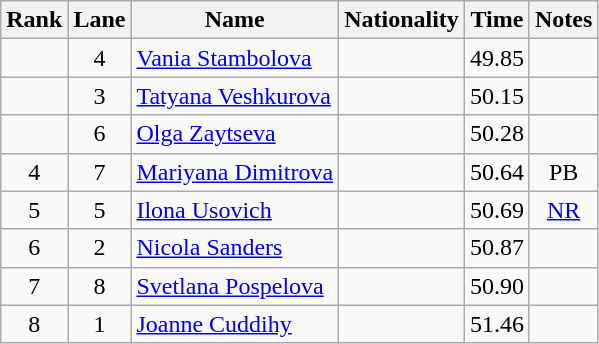<table class="wikitable sortable" style="text-align:center">
<tr>
<th>Rank</th>
<th>Lane</th>
<th>Name</th>
<th>Nationality</th>
<th>Time</th>
<th>Notes</th>
</tr>
<tr>
<td></td>
<td>4</td>
<td align="left"><a href='#'>Vania Stambolova</a></td>
<td align=left></td>
<td>49.85</td>
<td></td>
</tr>
<tr>
<td></td>
<td>3</td>
<td align="left"><a href='#'>Tatyana Veshkurova</a></td>
<td align=left></td>
<td>50.15</td>
<td></td>
</tr>
<tr>
<td></td>
<td>6</td>
<td align="left"><a href='#'>Olga Zaytseva</a></td>
<td align=left></td>
<td>50.28</td>
<td></td>
</tr>
<tr>
<td>4</td>
<td>7</td>
<td align="left"><a href='#'>Mariyana Dimitrova</a></td>
<td align=left></td>
<td>50.64</td>
<td>PB</td>
</tr>
<tr>
<td>5</td>
<td>5</td>
<td align="left"><a href='#'>Ilona Usovich</a></td>
<td align=left></td>
<td>50.69</td>
<td><a href='#'>NR</a></td>
</tr>
<tr>
<td>6</td>
<td>2</td>
<td align="left"><a href='#'>Nicola Sanders</a></td>
<td align=left></td>
<td>50.87</td>
<td></td>
</tr>
<tr>
<td>7</td>
<td>8</td>
<td align="left"><a href='#'>Svetlana Pospelova</a></td>
<td align=left></td>
<td>50.90</td>
<td></td>
</tr>
<tr>
<td>8</td>
<td>1</td>
<td align="left"><a href='#'>Joanne Cuddihy</a></td>
<td align=left></td>
<td>51.46</td>
<td></td>
</tr>
</table>
